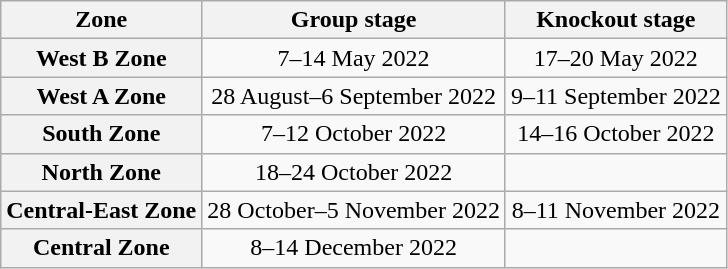<table class="wikitable" style="text-align:center">
<tr>
<th>Zone</th>
<th>Group stage</th>
<th>Knockout stage</th>
</tr>
<tr>
<th>West B Zone</th>
<td>7–14 May 2022</td>
<td>17–20 May 2022</td>
</tr>
<tr>
<th>West A Zone</th>
<td>28 August–6 September 2022</td>
<td>9–11 September 2022</td>
</tr>
<tr>
<th>South Zone</th>
<td>7–12 October 2022</td>
<td>14–16 October 2022</td>
</tr>
<tr>
<th>North Zone</th>
<td>18–24 October 2022</td>
<td></td>
</tr>
<tr>
<th>Central-East Zone</th>
<td>28 October–5 November 2022</td>
<td>8–11 November 2022</td>
</tr>
<tr>
<th>Central Zone</th>
<td>8–14 December 2022</td>
<td></td>
</tr>
</table>
